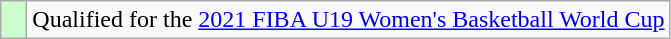<table class="wikitable">
<tr>
<td width=10px bgcolor="#ccffcc"></td>
<td>Qualified for the <a href='#'>2021 FIBA U19 Women's Basketball World Cup</a></td>
</tr>
</table>
